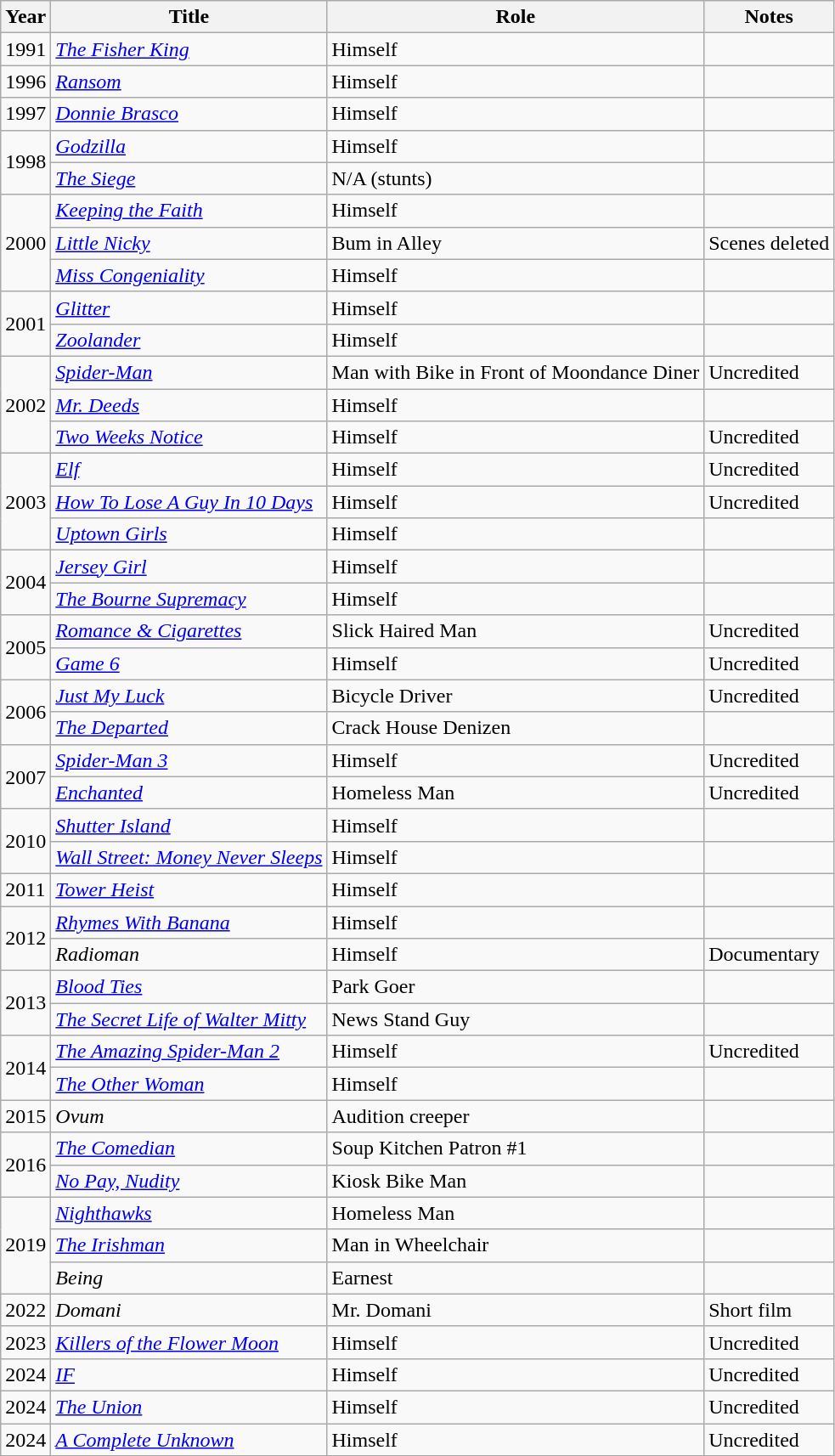<table class="wikitable sortable">
<tr>
<th>Year</th>
<th>Title</th>
<th>Role</th>
<th>Notes</th>
</tr>
<tr>
<td>1991</td>
<td><em><a href='#'>The Fisher King</a></em></td>
<td>Himself</td>
<td></td>
</tr>
<tr>
<td>1996</td>
<td><em><a href='#'>Ransom</a></em></td>
<td>Himself</td>
<td></td>
</tr>
<tr>
<td>1997</td>
<td><em><a href='#'>Donnie Brasco</a></em></td>
<td>Himself</td>
<td></td>
</tr>
<tr>
<td rowspan="2">1998</td>
<td><em><a href='#'>Godzilla</a></em></td>
<td>Himself</td>
<td></td>
</tr>
<tr>
<td><em><a href='#'>The Siege</a></em></td>
<td>N/A (stunts)</td>
<td></td>
</tr>
<tr>
<td rowspan="3">2000</td>
<td><em><a href='#'>Keeping the Faith</a></em></td>
<td>Himself</td>
<td></td>
</tr>
<tr>
<td><em><a href='#'>Little Nicky</a></em></td>
<td>Bum in Alley</td>
<td>Scenes deleted</td>
</tr>
<tr>
<td><em><a href='#'>Miss Congeniality</a></em></td>
<td>Himself</td>
<td></td>
</tr>
<tr>
<td rowspan="2">2001</td>
<td><em><a href='#'>Glitter</a></em></td>
<td>Himself</td>
<td></td>
</tr>
<tr>
<td><em><a href='#'>Zoolander</a></em></td>
<td>Himself</td>
<td></td>
</tr>
<tr>
<td rowspan="3">2002</td>
<td><em><a href='#'>Spider-Man</a></em></td>
<td>Man with Bike in Front of Moondance Diner</td>
<td>Uncredited</td>
</tr>
<tr>
<td><em><a href='#'>Mr. Deeds</a></em></td>
<td>Himself</td>
<td></td>
</tr>
<tr>
<td><em><a href='#'>Two Weeks Notice</a></em></td>
<td>Himself</td>
<td>Uncredited</td>
</tr>
<tr>
<td rowspan="3">2003</td>
<td><em><a href='#'>Elf</a></em></td>
<td>Himself</td>
<td>Uncredited</td>
</tr>
<tr>
<td><em><a href='#'>How To Lose A Guy In 10 Days</a></em></td>
<td>Himself</td>
<td>Uncredited</td>
</tr>
<tr>
<td><em><a href='#'>Uptown Girls</a></em></td>
<td>Himself</td>
<td></td>
</tr>
<tr>
<td rowspan="2">2004</td>
<td><em><a href='#'>Jersey Girl</a></em></td>
<td>Himself</td>
<td></td>
</tr>
<tr>
<td><em><a href='#'>The Bourne Supremacy</a></em></td>
<td>Himself</td>
<td></td>
</tr>
<tr>
<td rowspan="2">2005</td>
<td><em><a href='#'>Romance & Cigarettes</a></em></td>
<td>Slick Haired Man</td>
<td>Uncredited</td>
</tr>
<tr>
<td><em><a href='#'>Game 6</a></em></td>
<td>Himself</td>
<td>Uncredited</td>
</tr>
<tr>
<td rowspan="2">2006</td>
<td><em><a href='#'>Just My Luck</a></em></td>
<td>Bicycle Driver</td>
<td>Uncredited</td>
</tr>
<tr>
<td><em><a href='#'>The Departed</a></em></td>
<td>Crack House Denizen</td>
<td></td>
</tr>
<tr>
<td rowspan="2">2007</td>
<td><em><a href='#'>Spider-Man 3</a></em></td>
<td>Himself</td>
<td>Uncredited</td>
</tr>
<tr>
<td><em><a href='#'>Enchanted</a></em></td>
<td>Homeless Man</td>
<td>Uncredited</td>
</tr>
<tr>
<td rowspan="2">2010</td>
<td><em><a href='#'>Shutter Island</a></em></td>
<td>Himself</td>
<td></td>
</tr>
<tr>
<td><em><a href='#'>Wall Street: Money Never Sleeps</a></em></td>
<td>Himself</td>
<td></td>
</tr>
<tr>
<td>2011</td>
<td><em><a href='#'>Tower Heist</a></em></td>
<td>Himself</td>
<td></td>
</tr>
<tr>
<td rowspan="2">2012</td>
<td><em><a href='#'>Rhymes With Banana</a></em></td>
<td>Himself</td>
<td></td>
</tr>
<tr>
<td><em>Radioman</em></td>
<td>Himself</td>
<td>Documentary</td>
</tr>
<tr>
<td rowspan="2">2013</td>
<td><em><a href='#'>Blood Ties</a></em></td>
<td>Park Goer</td>
<td></td>
</tr>
<tr>
<td><em><a href='#'>The Secret Life of Walter Mitty</a></em></td>
<td>News Stand Guy</td>
<td></td>
</tr>
<tr>
<td rowspan="2">2014</td>
<td><em><a href='#'>The Amazing Spider-Man 2</a></em></td>
<td>Himself</td>
<td>Uncredited</td>
</tr>
<tr>
<td><em><a href='#'>The Other Woman</a></em></td>
<td>Himself</td>
<td></td>
</tr>
<tr>
<td>2015</td>
<td><em>Ovum</em></td>
<td>Audition creeper</td>
<td></td>
</tr>
<tr>
<td rowspan="2">2016</td>
<td><em><a href='#'>The Comedian</a></em></td>
<td>Soup Kitchen Patron #1</td>
<td></td>
</tr>
<tr>
<td><em><a href='#'>No Pay, Nudity</a></em></td>
<td>Kiosk Bike Man</td>
<td></td>
</tr>
<tr>
<td rowspan="3">2019</td>
<td><em><a href='#'>Nighthawks</a></em></td>
<td>Homeless Man</td>
<td></td>
</tr>
<tr>
<td><em><a href='#'>The Irishman</a></em></td>
<td>Man in Wheelchair</td>
<td></td>
</tr>
<tr>
<td><em>Being</em></td>
<td>Earnest</td>
<td></td>
</tr>
<tr>
<td>2022</td>
<td><em>Domani</em></td>
<td>Mr. Domani</td>
<td>Short film</td>
</tr>
<tr>
<td>2023</td>
<td><em><a href='#'>Killers of the Flower Moon</a></em></td>
<td>Himself</td>
<td>Uncredited</td>
</tr>
<tr>
<td>2024</td>
<td><em><a href='#'>IF</a></em></td>
<td>Himself</td>
<td>Uncredited</td>
</tr>
<tr>
<td>2024</td>
<td><em><a href='#'>The Union</a></em></td>
<td>Himself</td>
<td>Uncredited</td>
</tr>
<tr>
<td>2024</td>
<td><em><a href='#'>A Complete Unknown</a></em></td>
<td>Himself</td>
<td>Uncredited</td>
</tr>
</table>
